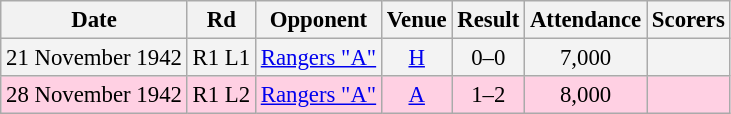<table class="wikitable sortable" style="font-size:95%; text-align:center">
<tr>
<th>Date</th>
<th>Rd</th>
<th>Opponent</th>
<th>Venue</th>
<th>Result</th>
<th>Attendance</th>
<th>Scorers</th>
</tr>
<tr bgcolor = "#f3f3f3">
<td>21 November 1942</td>
<td>R1 L1</td>
<td><a href='#'>Rangers "A"</a></td>
<td><a href='#'>H</a></td>
<td>0–0</td>
<td>7,000</td>
<td></td>
</tr>
<tr bgcolor = "#ffd0e3">
<td>28 November 1942</td>
<td>R1 L2</td>
<td><a href='#'>Rangers "A"</a></td>
<td><a href='#'>A</a></td>
<td>1–2</td>
<td>8,000</td>
<td></td>
</tr>
</table>
